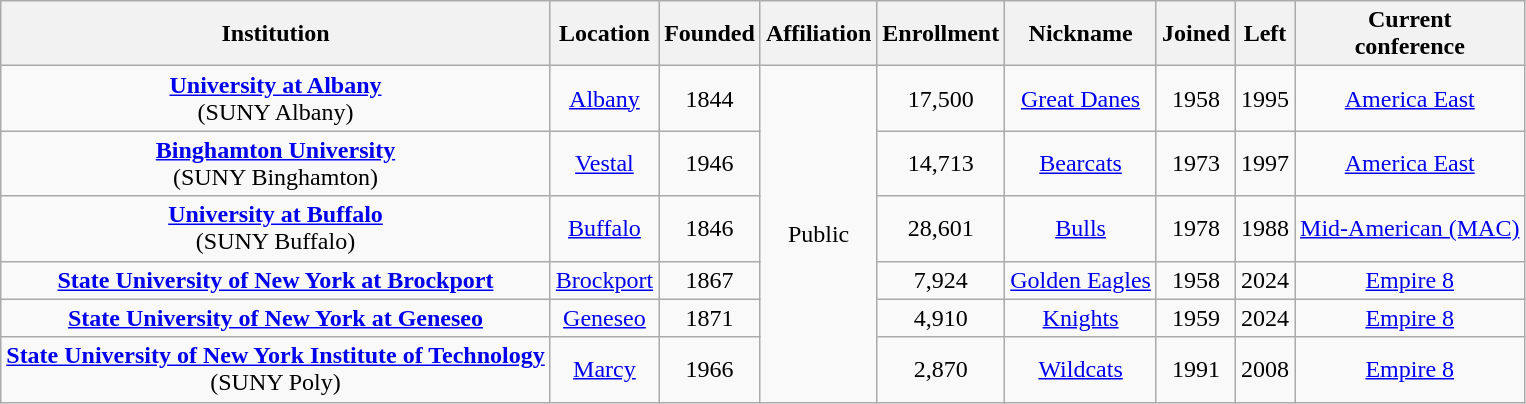<table class="wikitable sortable" style="text-align:center">
<tr>
<th>Institution</th>
<th>Location</th>
<th>Founded</th>
<th>Affiliation</th>
<th>Enrollment</th>
<th>Nickname</th>
<th>Joined</th>
<th>Left</th>
<th>Current<br>conference</th>
</tr>
<tr>
<td><strong><a href='#'>University at Albany</a></strong><br>(SUNY Albany)</td>
<td><a href='#'>Albany</a></td>
<td>1844</td>
<td rowspan="7">Public</td>
<td>17,500</td>
<td><a href='#'>Great Danes</a></td>
<td>1958</td>
<td>1995</td>
<td><a href='#'>America East</a></td>
</tr>
<tr>
<td><strong><a href='#'>Binghamton University</a></strong><br>(SUNY Binghamton)</td>
<td><a href='#'>Vestal</a></td>
<td>1946</td>
<td>14,713</td>
<td><a href='#'>Bearcats</a></td>
<td>1973</td>
<td>1997</td>
<td><a href='#'>America East</a></td>
</tr>
<tr>
<td><strong><a href='#'>University at Buffalo</a></strong><br>(SUNY Buffalo)</td>
<td><a href='#'>Buffalo</a></td>
<td>1846</td>
<td>28,601</td>
<td><a href='#'>Bulls</a></td>
<td>1978</td>
<td>1988</td>
<td><a href='#'>Mid-American (MAC)</a></td>
</tr>
<tr>
<td><strong><a href='#'>State University of New York at Brockport</a></strong></td>
<td><a href='#'>Brockport</a></td>
<td>1867</td>
<td>7,924</td>
<td><a href='#'>Golden Eagles</a></td>
<td>1958</td>
<td>2024</td>
<td><a href='#'>Empire 8</a></td>
</tr>
<tr>
<td><strong><a href='#'>State University of New York at Geneseo</a></strong></td>
<td><a href='#'>Geneseo</a></td>
<td>1871</td>
<td>4,910</td>
<td><a href='#'>Knights</a></td>
<td>1959</td>
<td>2024</td>
<td><a href='#'>Empire 8</a></td>
</tr>
<tr>
<td><strong><a href='#'>State University of New York Institute of Technology</a></strong><br>(SUNY Poly)</td>
<td><a href='#'>Marcy</a></td>
<td>1966</td>
<td>2,870</td>
<td><a href='#'>Wildcats</a></td>
<td>1991</td>
<td>2008</td>
<td><a href='#'>Empire 8</a></td>
</tr>
</table>
